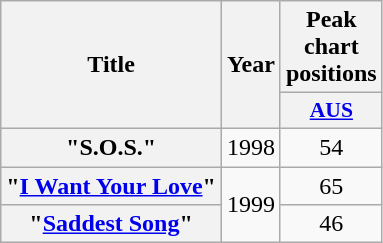<table class="wikitable plainrowheaders" style="text-align:center;">
<tr>
<th scope="col" rowspan="2">Title</th>
<th scope="col" rowspan="2">Year</th>
<th scope="col" colspan="1">Peak chart positions</th>
</tr>
<tr>
<th scope="col" style="width:3em;font-size:90%;"><a href='#'>AUS</a><br></th>
</tr>
<tr>
<th scope="row">"S.O.S."</th>
<td>1998</td>
<td>54</td>
</tr>
<tr>
<th scope="row">"<a href='#'>I Want Your Love</a>"</th>
<td rowspan="2">1999</td>
<td>65</td>
</tr>
<tr>
<th scope="row">"<a href='#'>Saddest Song</a>"</th>
<td>46</td>
</tr>
</table>
